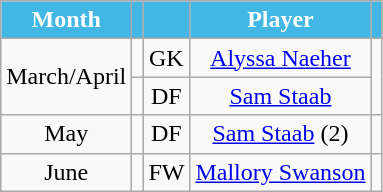<table class="wikitable sortable" style="text-align:center;">
<tr>
<th style="background:#42b7e6; color:white; scope="col">Month</th>
<th style="background:#42b7e6; color:white; scope="col"></th>
<th style="background:#42b7e6; color:white; scope="col"></th>
<th style="background:#42b7e6; color:white; scope="col">Player</th>
<th style="background:#42b7e6; color:white; scope="col"></th>
</tr>
<tr>
<td rowspan="2">March/April</td>
<td></td>
<td>GK</td>
<td><a href='#'>Alyssa Naeher</a></td>
<td rowspan="2"></td>
</tr>
<tr>
<td></td>
<td>DF</td>
<td><a href='#'>Sam Staab</a></td>
</tr>
<tr>
<td>May</td>
<td></td>
<td>DF</td>
<td><a href='#'>Sam Staab</a> (2)</td>
<td></td>
</tr>
<tr>
<td>June</td>
<td></td>
<td>FW</td>
<td><a href='#'>Mallory Swanson</a></td>
<td></td>
</tr>
</table>
